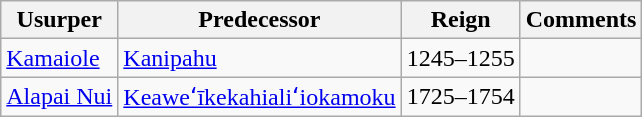<table class="wikitable">
<tr>
<th>Usurper</th>
<th>Predecessor</th>
<th>Reign</th>
<th>Comments</th>
</tr>
<tr>
<td><a href='#'>Kamaiole</a></td>
<td><a href='#'>Kanipahu</a></td>
<td>1245–1255</td>
<td></td>
</tr>
<tr>
<td><a href='#'>Alapai Nui</a></td>
<td><a href='#'>Keaweʻīkekahialiʻiokamoku</a></td>
<td>1725–1754</td>
<td></td>
</tr>
</table>
